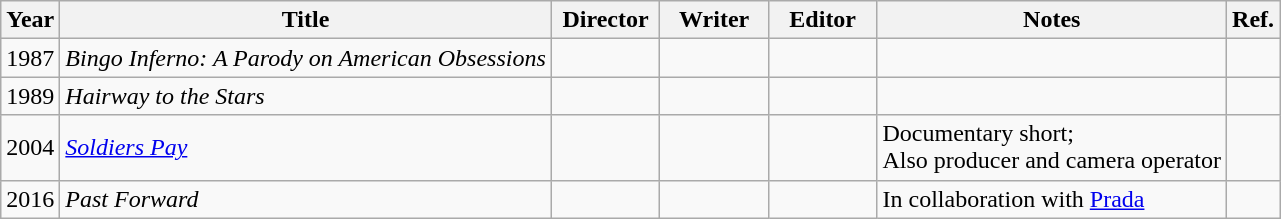<table class="wikitable plainrowheaders">
<tr>
<th>Year</th>
<th>Title</th>
<th width="65">Director</th>
<th width="65">Writer</th>
<th width="65">Editor</th>
<th>Notes</th>
<th>Ref.</th>
</tr>
<tr>
<td>1987</td>
<td><em>Bingo Inferno: A Parody on American Obsessions</em></td>
<td></td>
<td></td>
<td></td>
<td></td>
<td style="text-align:center;"></td>
</tr>
<tr>
<td>1989</td>
<td><em>Hairway to the Stars</em></td>
<td></td>
<td></td>
<td></td>
<td></td>
<td style="text-align:center;"></td>
</tr>
<tr>
<td>2004</td>
<td><em><a href='#'>Soldiers Pay</a></em></td>
<td></td>
<td></td>
<td></td>
<td>Documentary short;<br>Also producer and camera operator</td>
<td style="text-align:center;"></td>
</tr>
<tr>
<td>2016</td>
<td><em>Past Forward</em></td>
<td></td>
<td></td>
<td></td>
<td>In collaboration with <a href='#'>Prada</a></td>
<td style="text-align:center;"></td>
</tr>
</table>
